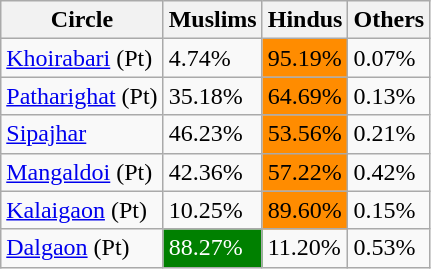<table class="wikitable">
<tr>
<th>Circle</th>
<th>Muslims</th>
<th>Hindus</th>
<th>Others</th>
</tr>
<tr>
<td><a href='#'>Khoirabari</a> (Pt)</td>
<td>4.74%</td>
<td style="background:darkorange">95.19%</td>
<td>0.07%</td>
</tr>
<tr>
<td><a href='#'>Patharighat</a> (Pt)</td>
<td>35.18%</td>
<td style="background:darkorange">64.69%</td>
<td>0.13%</td>
</tr>
<tr>
<td><a href='#'>Sipajhar</a></td>
<td>46.23%</td>
<td style="background:darkorange">53.56%</td>
<td>0.21%</td>
</tr>
<tr>
<td><a href='#'>Mangaldoi</a> (Pt)</td>
<td>42.36%</td>
<td style="background:darkorange">57.22%</td>
<td>0.42%</td>
</tr>
<tr>
<td><a href='#'>Kalaigaon</a> (Pt)</td>
<td>10.25%</td>
<td style="background:darkorange">89.60%</td>
<td>0.15%</td>
</tr>
<tr>
<td><a href='#'>Dalgaon</a> (Pt)</td>
<td style="background:green;color:white">88.27%</td>
<td>11.20%</td>
<td>0.53%</td>
</tr>
</table>
